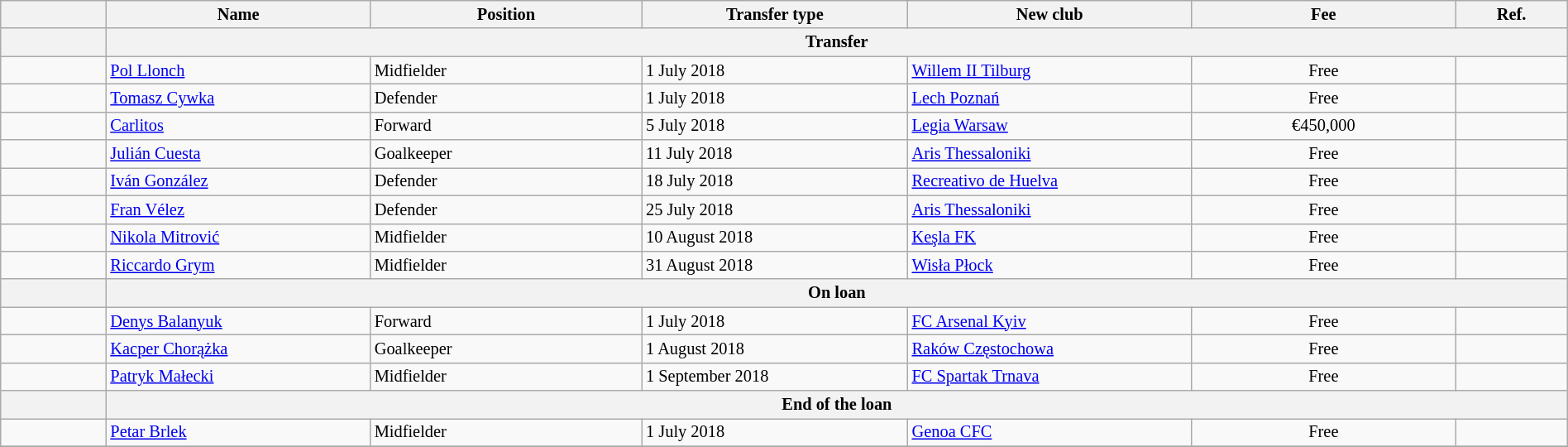<table class="wikitable" style="width:100%; font-size:85%;">
<tr>
<th width="2%"></th>
<th width="5%">Name</th>
<th width="5%">Position</th>
<th width="5%">Transfer type</th>
<th width="5%">New club</th>
<th width="5%">Fee</th>
<th width="2%">Ref.</th>
</tr>
<tr>
<th></th>
<th colspan="6" align="center">Transfer</th>
</tr>
<tr>
<td align=center></td>
<td align=left> <a href='#'>Pol Llonch</a></td>
<td align=left>Midfielder</td>
<td align=left>1 July 2018</td>
<td align=left> <a href='#'>Willem II Tilburg</a></td>
<td align=center>Free</td>
<td></td>
</tr>
<tr>
<td align=center></td>
<td align=left> <a href='#'>Tomasz Cywka</a></td>
<td align=left>Defender</td>
<td align=left>1 July 2018</td>
<td align=left> <a href='#'>Lech Poznań</a></td>
<td align=center>Free</td>
<td></td>
</tr>
<tr>
<td align=center></td>
<td align=left> <a href='#'>Carlitos</a></td>
<td align=left>Forward</td>
<td align=left>5 July 2018</td>
<td align=left> <a href='#'>Legia Warsaw</a></td>
<td align=center>€450,000</td>
<td></td>
</tr>
<tr>
<td align=center></td>
<td align=left> <a href='#'>Julián Cuesta</a></td>
<td align=left>Goalkeeper</td>
<td align=left>11 July 2018</td>
<td align=left> <a href='#'>Aris Thessaloniki</a></td>
<td align=center>Free</td>
<td></td>
</tr>
<tr>
<td align=center></td>
<td align=left> <a href='#'>Iván González</a></td>
<td align=left>Defender</td>
<td align=left>18 July 2018</td>
<td align=left> <a href='#'>Recreativo de Huelva</a></td>
<td align=center>Free</td>
<td></td>
</tr>
<tr>
<td align=center></td>
<td align=left> <a href='#'>Fran Vélez</a></td>
<td align=left>Defender</td>
<td align=left>25 July 2018</td>
<td align=left> <a href='#'>Aris Thessaloniki</a></td>
<td align=center>Free</td>
<td></td>
</tr>
<tr>
<td align=center></td>
<td align=left> <a href='#'>Nikola Mitrović</a></td>
<td align=left>Midfielder</td>
<td align=left>10 August 2018</td>
<td align=left> <a href='#'>Keşla FK</a></td>
<td align=center>Free</td>
<td></td>
</tr>
<tr>
<td align=center></td>
<td align=left> <a href='#'>Riccardo Grym</a></td>
<td align=left>Midfielder</td>
<td align=left>31 August 2018</td>
<td align=left> <a href='#'>Wisła Płock</a></td>
<td align=center>Free</td>
<td></td>
</tr>
<tr>
<th></th>
<th colspan="6" align="center">On loan</th>
</tr>
<tr>
<td align=center></td>
<td align=left> <a href='#'>Denys Balanyuk</a></td>
<td align=left>Forward</td>
<td align=left>1 July 2018</td>
<td align=left> <a href='#'>FC Arsenal Kyiv</a></td>
<td align=center>Free</td>
<td></td>
</tr>
<tr>
<td align=center></td>
<td align=left> <a href='#'>Kacper Chorążka</a></td>
<td align=left>Goalkeeper</td>
<td align=left>1 August 2018</td>
<td align=left> <a href='#'>Raków Częstochowa</a></td>
<td align=center>Free</td>
<td></td>
</tr>
<tr>
<td align=center></td>
<td align=left> <a href='#'>Patryk Małecki</a></td>
<td align=left>Midfielder</td>
<td align=left>1 September 2018</td>
<td align=left> <a href='#'>FC Spartak Trnava</a></td>
<td align=center>Free</td>
<td></td>
</tr>
<tr>
<th></th>
<th colspan="6" align="center">End of the loan</th>
</tr>
<tr>
<td align=center></td>
<td align=left> <a href='#'>Petar Brlek</a></td>
<td align=left>Midfielder</td>
<td align=left>1 July 2018</td>
<td align=left> <a href='#'>Genoa CFC</a></td>
<td align=center>Free</td>
<td></td>
</tr>
<tr>
</tr>
</table>
